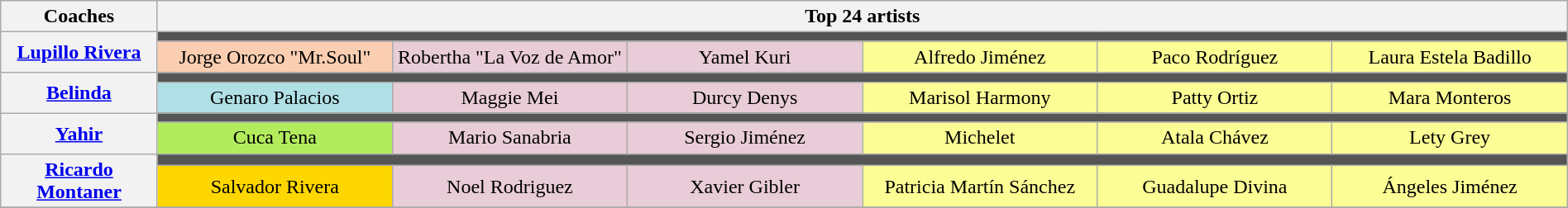<table class="wikitable" style="text-align:center; width:100%">
<tr>
<th scope="col" width="10%">Coaches</th>
<th scope="col" width="90%" colspan="6">Top 24 artists</th>
</tr>
<tr>
<th rowspan="2"><a href='#'>Lupillo Rivera</a></th>
<td colspan="7" style="background:#555"></td>
</tr>
<tr>
<td style="background:#FBCEB1; width:15%">Jorge Orozco "Mr.Soul"</td>
<td style="background:#E8CCD7; width:15%">Robertha "La Voz de Amor"</td>
<td style="background:#E8CCD7; width:15%">Yamel Kuri</td>
<td style="background:#FDFD96; width:15%">Alfredo Jiménez</td>
<td style="background:#FDFD96; width:15%">Paco Rodríguez</td>
<td style="background:#FDFD96; width:15%">Laura Estela Badillo</td>
</tr>
<tr>
<th rowspan="2"><a href='#'>Belinda</a></th>
<td colspan="7" style="background:#555"></td>
</tr>
<tr>
<td style="background:#B0E0E6">Genaro Palacios</td>
<td style="background:#E8CCD7">Maggie Mei</td>
<td style="background:#E8CCD7">Durcy Denys</td>
<td style="background:#FDFD96">Marisol Harmony</td>
<td style="background:#FDFD96">Patty Ortiz</td>
<td style="background:#FDFD96">Mara Monteros</td>
</tr>
<tr>
<th rowspan="2"><a href='#'>Yahir</a></th>
<td colspan="7" style="background:#555"></td>
</tr>
<tr>
<td style="background:#B2EC5D">Cuca Tena</td>
<td style="background:#E8CCD7">Mario Sanabria</td>
<td style="background:#E8CCD7">Sergio Jiménez</td>
<td style="background:#FDFD96">Michelet</td>
<td style="background:#FDFD96">Atala Chávez</td>
<td style="background:#FDFD96">Lety Grey</td>
</tr>
<tr>
<th rowspan="2"><a href='#'>Ricardo Montaner</a></th>
<td colspan="7" style="background:#555"></td>
</tr>
<tr>
<td style="background:gold">Salvador Rivera</td>
<td style="background:#E8CCD7">Noel Rodriguez</td>
<td style="background:#E8CCD7">Xavier Gibler</td>
<td style="background:#FDFD96">Patricia Martín Sánchez</td>
<td style="background:#FDFD96">Guadalupe Divina</td>
<td style="background:#FDFD96">Ángeles Jiménez</td>
</tr>
<tr>
</tr>
</table>
